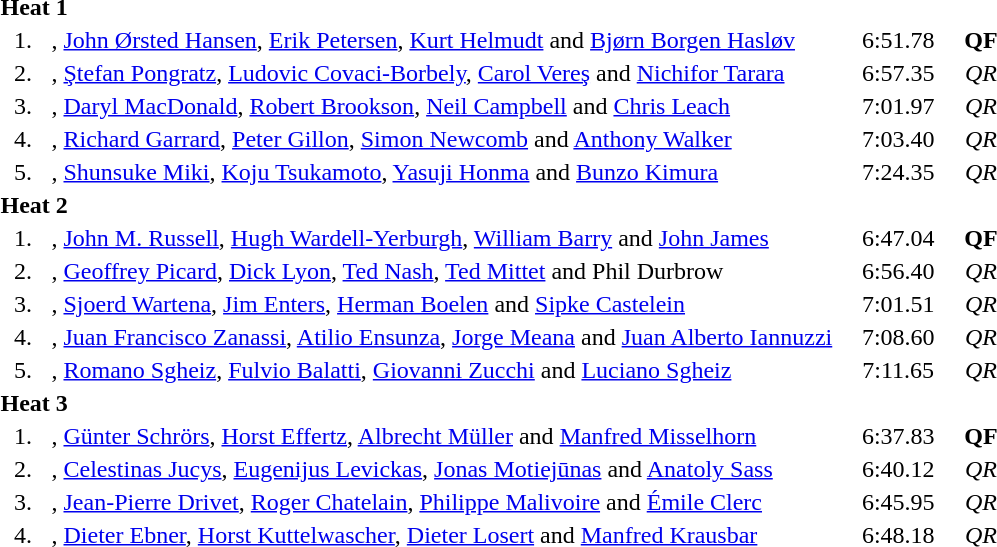<table style="text-align:center">
<tr>
<td colspan=4 align=left><strong>Heat 1</strong></td>
</tr>
<tr>
<td width=30>1.</td>
<td align=left>, <a href='#'>John Ørsted Hansen</a>, <a href='#'>Erik Petersen</a>, <a href='#'>Kurt Helmudt</a> and <a href='#'>Bjørn Borgen Hasløv</a></td>
<td width=80>6:51.78</td>
<td><strong>QF</strong></td>
</tr>
<tr>
<td>2.</td>
<td align=left>, <a href='#'>Ştefan Pongratz</a>, <a href='#'>Ludovic Covaci-Borbely</a>, <a href='#'>Carol Vereş</a> and <a href='#'>Nichifor Tarara</a></td>
<td>6:57.35</td>
<td><em>QR</em></td>
</tr>
<tr>
<td>3.</td>
<td align=left>, <a href='#'>Daryl MacDonald</a>, <a href='#'>Robert Brookson</a>, <a href='#'>Neil Campbell</a> and <a href='#'>Chris Leach</a></td>
<td>7:01.97</td>
<td><em>QR</em></td>
</tr>
<tr>
<td>4.</td>
<td align=left>, <a href='#'>Richard Garrard</a>, <a href='#'>Peter Gillon</a>, <a href='#'>Simon Newcomb</a> and <a href='#'>Anthony Walker</a></td>
<td>7:03.40</td>
<td><em>QR</em></td>
</tr>
<tr>
<td>5.</td>
<td align=left>, <a href='#'>Shunsuke Miki</a>, <a href='#'>Koju Tsukamoto</a>, <a href='#'>Yasuji Honma</a> and <a href='#'>Bunzo Kimura</a></td>
<td>7:24.35</td>
<td><em>QR</em></td>
</tr>
<tr>
<td colspan=4 align=left><strong>Heat 2</strong></td>
</tr>
<tr>
<td>1.</td>
<td align=left>, <a href='#'>John M. Russell</a>, <a href='#'>Hugh Wardell-Yerburgh</a>, <a href='#'>William Barry</a> and <a href='#'>John James</a></td>
<td>6:47.04</td>
<td><strong>QF</strong></td>
</tr>
<tr>
<td>2.</td>
<td align=left>, <a href='#'>Geoffrey Picard</a>, <a href='#'>Dick Lyon</a>, <a href='#'>Ted Nash</a>, <a href='#'>Ted Mittet</a> and Phil Durbrow</td>
<td>6:56.40</td>
<td><em>QR</em></td>
</tr>
<tr>
<td>3.</td>
<td align=left>, <a href='#'>Sjoerd Wartena</a>, <a href='#'>Jim Enters</a>, <a href='#'>Herman Boelen</a> and <a href='#'>Sipke Castelein</a></td>
<td>7:01.51</td>
<td><em>QR</em></td>
</tr>
<tr>
<td>4.</td>
<td align=left>, <a href='#'>Juan Francisco Zanassi</a>, <a href='#'>Atilio Ensunza</a>, <a href='#'>Jorge Meana</a> and <a href='#'>Juan Alberto Iannuzzi</a></td>
<td>7:08.60</td>
<td><em>QR</em></td>
</tr>
<tr>
<td>5.</td>
<td align=left>, <a href='#'>Romano Sgheiz</a>, <a href='#'>Fulvio Balatti</a>, <a href='#'>Giovanni Zucchi</a> and <a href='#'>Luciano Sgheiz</a></td>
<td>7:11.65</td>
<td><em>QR</em></td>
</tr>
<tr>
<td colspan=4 align=left><strong>Heat 3</strong></td>
</tr>
<tr>
<td>1.</td>
<td align=left>, <a href='#'>Günter Schrörs</a>, <a href='#'>Horst Effertz</a>, <a href='#'>Albrecht Müller</a> and <a href='#'>Manfred Misselhorn</a></td>
<td>6:37.83</td>
<td><strong>QF</strong></td>
</tr>
<tr>
<td>2.</td>
<td align=left>, <a href='#'>Celestinas Jucys</a>, <a href='#'>Eugenijus Levickas</a>, <a href='#'>Jonas Motiejūnas</a> and <a href='#'>Anatoly Sass</a></td>
<td>6:40.12</td>
<td><em>QR</em></td>
</tr>
<tr>
<td>3.</td>
<td align=left>, <a href='#'>Jean-Pierre Drivet</a>, <a href='#'>Roger Chatelain</a>, <a href='#'>Philippe Malivoire</a> and <a href='#'>Émile Clerc</a></td>
<td>6:45.95</td>
<td><em>QR</em></td>
</tr>
<tr>
<td>4.</td>
<td align=left>, <a href='#'>Dieter Ebner</a>, <a href='#'>Horst Kuttelwascher</a>, <a href='#'>Dieter Losert</a> and <a href='#'>Manfred Krausbar</a></td>
<td>6:48.18</td>
<td><em>QR</em></td>
</tr>
</table>
